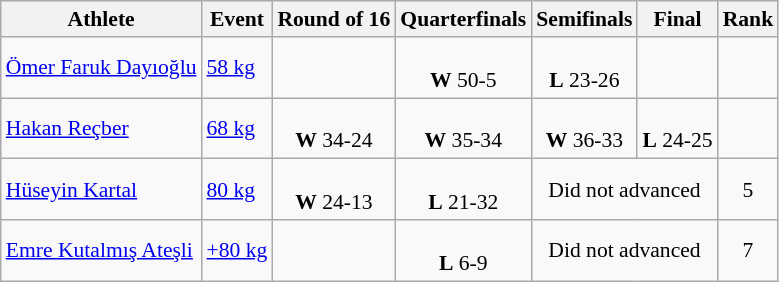<table class=wikitable style="font-size:90%; text-align:center">
<tr>
<th>Athlete</th>
<th>Event</th>
<th>Round of 16</th>
<th>Quarterfinals</th>
<th>Semifinals</th>
<th>Final</th>
<th>Rank</th>
</tr>
<tr>
<td align=left><a href='#'>Ömer Faruk Dayıoğlu</a></td>
<td align=left><a href='#'> 58 kg</a></td>
<td></td>
<td><br><strong>W</strong> 50-5</td>
<td><br><strong>L</strong> 23-26</td>
<td></td>
<td></td>
</tr>
<tr>
<td align=left><a href='#'>Hakan Reçber</a></td>
<td align=left><a href='#'> 68 kg</a></td>
<td><br><strong>W</strong> 34-24</td>
<td><br><strong>W</strong> 35-34</td>
<td><br><strong>W</strong> 36-33</td>
<td><br><strong>L</strong> 24-25</td>
<td></td>
</tr>
<tr>
<td align=left><a href='#'>Hüseyin Kartal</a></td>
<td align=left><a href='#'> 80 kg</a></td>
<td><br><strong>W</strong> 24-13</td>
<td><br><strong>L</strong> 21-32</td>
<td colspan=2 align=center>Did not advanced</td>
<td>5</td>
</tr>
<tr>
<td align=left><a href='#'>Emre Kutalmış Ateşli</a></td>
<td align=left><a href='#'> +80 kg</a></td>
<td></td>
<td><br><strong>L</strong> 6-9</td>
<td colspan=2 align=center>Did not advanced</td>
<td>7</td>
</tr>
</table>
